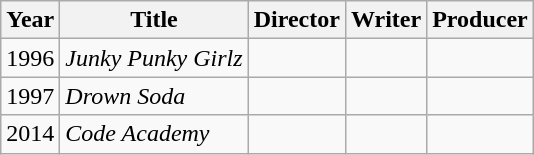<table class="wikitable">
<tr>
<th>Year</th>
<th>Title</th>
<th>Director</th>
<th>Writer</th>
<th>Producer</th>
</tr>
<tr>
<td>1996</td>
<td><em>Junky Punky Girlz</em></td>
<td></td>
<td></td>
<td></td>
</tr>
<tr>
<td>1997</td>
<td><em>Drown Soda</em></td>
<td></td>
<td></td>
<td></td>
</tr>
<tr>
<td>2014</td>
<td><em>Code Academy</em></td>
<td></td>
<td></td>
<td></td>
</tr>
</table>
